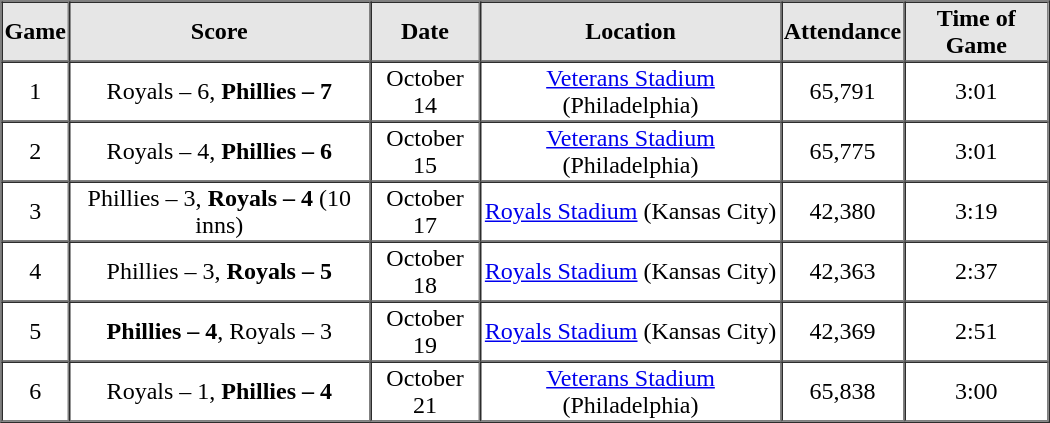<table border=1 cellspacing=0 width=700 style="margin-left:3em;">
<tr style="text-align:center; background-color:#e6e6e6;">
<th width=>Game</th>
<th width=>Score</th>
<th width=>Date</th>
<th width=>Location</th>
<th width=>Attendance</th>
<th width=>Time of Game</th>
</tr>
<tr style="text-align:center;">
<td>1</td>
<td>Royals – 6, <strong> Phillies – 7</strong></td>
<td>October 14</td>
<td><a href='#'>Veterans Stadium</a> (Philadelphia)</td>
<td>65,791</td>
<td>3:01</td>
</tr>
<tr style="text-align:center;">
<td>2</td>
<td>Royals – 4, <strong> Phillies – 6</strong></td>
<td>October 15</td>
<td><a href='#'>Veterans Stadium</a> (Philadelphia)</td>
<td>65,775</td>
<td>3:01</td>
</tr>
<tr style="text-align:center;">
<td>3</td>
<td>Phillies – 3, <strong> Royals – 4</strong> (10 inns)</td>
<td>October 17</td>
<td><a href='#'>Royals Stadium</a> (Kansas City)</td>
<td>42,380</td>
<td>3:19</td>
</tr>
<tr style="text-align:center;">
<td>4</td>
<td>Phillies – 3, <strong> Royals – 5</strong></td>
<td>October 18</td>
<td><a href='#'>Royals Stadium</a> (Kansas City)</td>
<td>42,363</td>
<td>2:37</td>
</tr>
<tr style="text-align:center;">
<td>5</td>
<td><strong>Phillies – 4</strong>, Royals – 3</td>
<td>October 19</td>
<td><a href='#'>Royals Stadium</a> (Kansas City)</td>
<td>42,369</td>
<td>2:51</td>
</tr>
<tr style="text-align:center;">
<td>6</td>
<td>Royals – 1, <strong>Phillies – 4</strong></td>
<td>October 21</td>
<td><a href='#'>Veterans Stadium</a> (Philadelphia)</td>
<td>65,838</td>
<td>3:00</td>
</tr>
</table>
